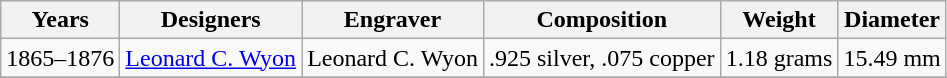<table class="wikitable">
<tr>
<th>Years</th>
<th>Designers</th>
<th>Engraver</th>
<th>Composition</th>
<th>Weight</th>
<th>Diameter</th>
</tr>
<tr>
<td>1865–1876</td>
<td><a href='#'>Leonard C. Wyon</a></td>
<td>Leonard C. Wyon</td>
<td>.925 silver, .075 copper</td>
<td>1.18 grams</td>
<td>15.49 mm</td>
</tr>
<tr>
</tr>
</table>
